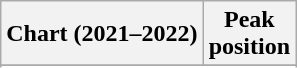<table class="wikitable sortable plainrowheaders" style="text-align:center">
<tr>
<th scope="col">Chart (2021–2022)</th>
<th scope="col">Peak<br>position</th>
</tr>
<tr>
</tr>
<tr>
</tr>
<tr>
</tr>
<tr>
</tr>
</table>
